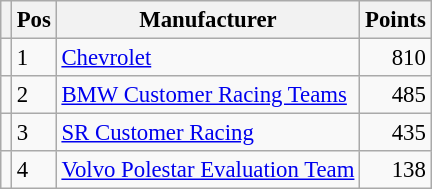<table class="wikitable" style="font-size: 95%;">
<tr>
<th></th>
<th>Pos</th>
<th>Manufacturer</th>
<th>Points</th>
</tr>
<tr>
<td align="left"></td>
<td>1</td>
<td> <a href='#'>Chevrolet</a></td>
<td align="right">810</td>
</tr>
<tr>
<td align="left"></td>
<td>2</td>
<td> <a href='#'>BMW Customer Racing Teams</a></td>
<td align="right">485</td>
</tr>
<tr>
<td align="left"></td>
<td>3</td>
<td> <a href='#'>SR Customer Racing</a></td>
<td align="right">435</td>
</tr>
<tr>
<td align="left"></td>
<td>4</td>
<td> <a href='#'>Volvo Polestar Evaluation Team</a></td>
<td align="right">138</td>
</tr>
</table>
